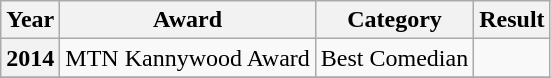<table class="wikitable sortable">
<tr>
<th>Year</th>
<th>Award</th>
<th>Category</th>
<th>Result</th>
</tr>
<tr>
<th>2014</th>
<td>MTN Kannywood Award</td>
<td>Best Comedian</td>
<td></td>
</tr>
<tr>
</tr>
</table>
